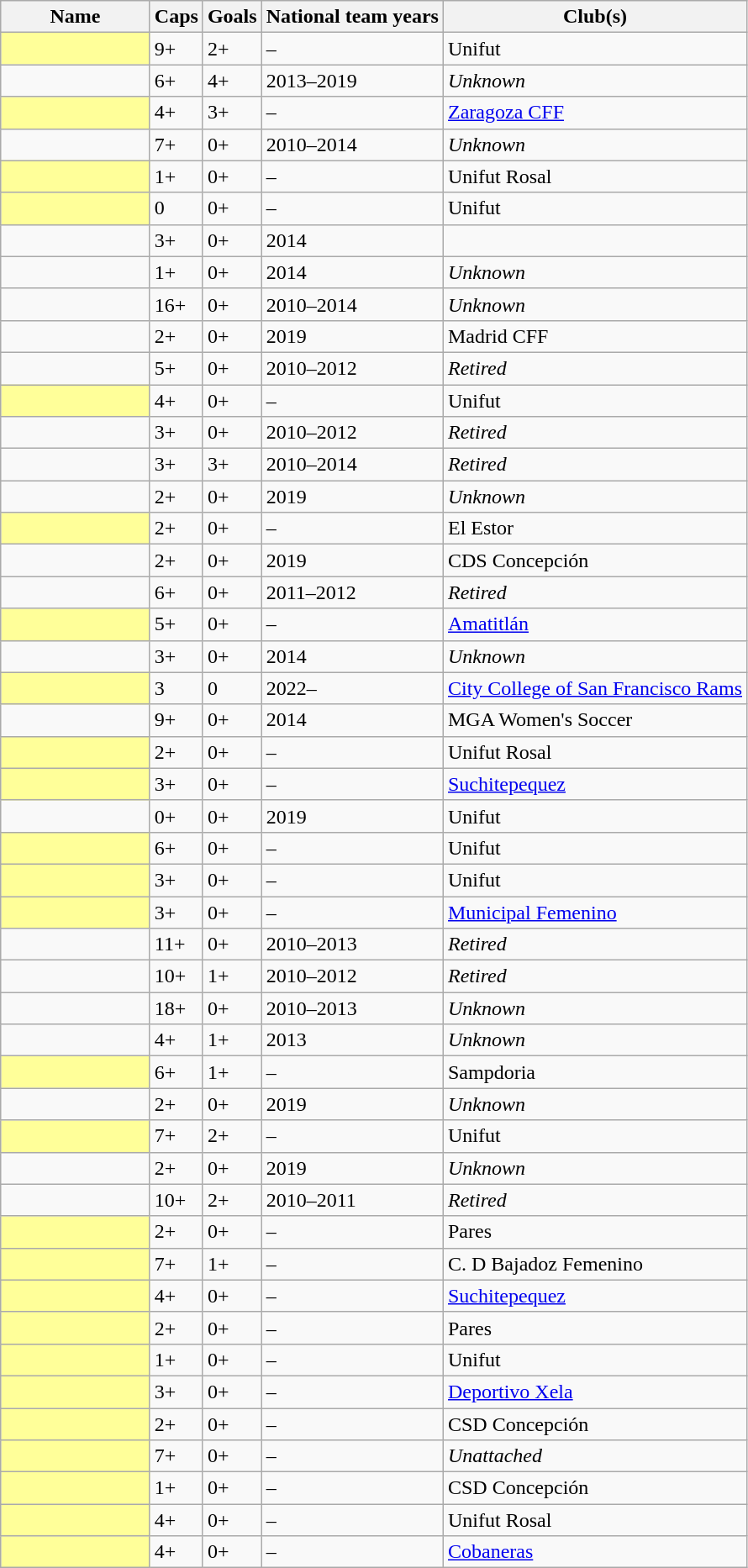<table class="wikitable sortable">
<tr>
<th width="20%">Name</th>
<th>Caps</th>
<th>Goals</th>
<th>National team years</th>
<th>Club(s)</th>
</tr>
<tr>
<td scope="row" style="background-color:#FFFF99" align="left"><strong></strong></td>
<td>9+</td>
<td>2+</td>
<td>–</td>
<td> Unifut</td>
</tr>
<tr>
<td></td>
<td>6+</td>
<td>4+</td>
<td>2013–2019</td>
<td><em>Unknown</em></td>
</tr>
<tr>
<td scope="row" style="background-color:#FFFF99" align="left"><strong></strong></td>
<td>4+</td>
<td>3+</td>
<td>–</td>
<td> <a href='#'>Zaragoza CFF</a></td>
</tr>
<tr>
<td></td>
<td>7+</td>
<td>0+</td>
<td>2010–2014</td>
<td><em>Unknown</em></td>
</tr>
<tr>
<td scope="row" style="background-color:#FFFF99" align="left"><strong></strong></td>
<td>1+</td>
<td>0+</td>
<td>–</td>
<td> Unifut Rosal</td>
</tr>
<tr>
<td scope="row" style="background-color:#FFFF99" align="left"><strong></strong></td>
<td>0</td>
<td>0+</td>
<td>–</td>
<td> Unifut</td>
</tr>
<tr>
<td></td>
<td>3+</td>
<td>0+</td>
<td>2014</td>
<td></td>
</tr>
<tr>
<td></td>
<td>1+</td>
<td>0+</td>
<td>2014</td>
<td><em>Unknown</em></td>
</tr>
<tr>
<td></td>
<td>16+</td>
<td>0+</td>
<td>2010–2014</td>
<td><em>Unknown</em></td>
</tr>
<tr>
<td></td>
<td>2+</td>
<td>0+</td>
<td>2019</td>
<td> Madrid CFF</td>
</tr>
<tr>
<td></td>
<td>5+</td>
<td>0+</td>
<td>2010–2012</td>
<td><em>Retired</em></td>
</tr>
<tr>
<td scope="row" style="background-color:#FFFF99" align="left"><strong></strong></td>
<td>4+</td>
<td>0+</td>
<td>–</td>
<td> Unifut</td>
</tr>
<tr>
<td></td>
<td>3+</td>
<td>0+</td>
<td>2010–2012</td>
<td><em>Retired</em></td>
</tr>
<tr>
<td></td>
<td>3+</td>
<td>3+</td>
<td>2010–2014</td>
<td><em>Retired</em></td>
</tr>
<tr>
<td></td>
<td>2+</td>
<td>0+</td>
<td>2019</td>
<td><em>Unknown</em></td>
</tr>
<tr>
<td scope="row" style="background-color:#FFFF99" align="left"><strong></strong></td>
<td>2+</td>
<td>0+</td>
<td>–</td>
<td> El Estor</td>
</tr>
<tr>
<td></td>
<td>2+</td>
<td>0+</td>
<td>2019</td>
<td> CDS Concepción</td>
</tr>
<tr>
<td></td>
<td>6+</td>
<td>0+</td>
<td>2011–2012</td>
<td><em>Retired</em></td>
</tr>
<tr>
<td scope="row" style="background-color:#FFFF99" align="left"><strong></strong></td>
<td>5+</td>
<td>0+</td>
<td>–</td>
<td> <a href='#'>Amatitlán</a></td>
</tr>
<tr>
<td></td>
<td>3+</td>
<td>0+</td>
<td>2014</td>
<td><em>Unknown</em></td>
</tr>
<tr>
<td scope="row" style="background-color:#FFFF99" align="left"><strong></strong></td>
<td>3</td>
<td>0</td>
<td>2022–</td>
<td> <a href='#'>City College of San Francisco Rams</a></td>
</tr>
<tr>
<td></td>
<td>9+</td>
<td>0+</td>
<td>2014</td>
<td> MGA Women's Soccer</td>
</tr>
<tr>
<td scope="row" style="background-color:#FFFF99" align="left"><strong></strong></td>
<td>2+</td>
<td>0+</td>
<td>–</td>
<td> Unifut Rosal</td>
</tr>
<tr>
<td scope="row" style="background-color:#FFFF99" align="left"><strong></strong></td>
<td>3+</td>
<td>0+</td>
<td>–</td>
<td> <a href='#'>Suchitepequez</a></td>
</tr>
<tr>
<td></td>
<td>0+</td>
<td>0+</td>
<td>2019</td>
<td> Unifut</td>
</tr>
<tr>
<td scope="row" style="background-color:#FFFF99" align="left"><strong></strong></td>
<td>6+</td>
<td>0+</td>
<td>–</td>
<td> Unifut</td>
</tr>
<tr>
<td scope="row" style="background-color:#FFFF99" align="left"><strong></strong></td>
<td>3+</td>
<td>0+</td>
<td>–</td>
<td> Unifut</td>
</tr>
<tr>
<td scope="row" style="background-color:#FFFF99" align="left"><strong></strong></td>
<td>3+</td>
<td>0+</td>
<td>–</td>
<td> <a href='#'>Municipal Femenino</a></td>
</tr>
<tr>
<td></td>
<td>11+</td>
<td>0+</td>
<td>2010–2013</td>
<td><em>Retired</em></td>
</tr>
<tr>
<td></td>
<td>10+</td>
<td>1+</td>
<td>2010–2012</td>
<td><em>Retired</em></td>
</tr>
<tr>
<td></td>
<td>18+</td>
<td>0+</td>
<td>2010–2013</td>
<td><em>Unknown</em></td>
</tr>
<tr>
<td></td>
<td>4+</td>
<td>1+</td>
<td>2013</td>
<td><em>Unknown</em></td>
</tr>
<tr>
<td scope="row" style="background-color:#FFFF99" align="left"><strong></strong></td>
<td>6+</td>
<td>1+</td>
<td>–</td>
<td> Sampdoria</td>
</tr>
<tr>
<td></td>
<td>2+</td>
<td>0+</td>
<td>2019</td>
<td><em>Unknown</em></td>
</tr>
<tr>
<td scope="row" style="background-color:#FFFF99" align="left"><strong></strong></td>
<td>7+</td>
<td>2+</td>
<td>–</td>
<td> Unifut</td>
</tr>
<tr>
<td></td>
<td>2+</td>
<td>0+</td>
<td>2019</td>
<td><em>Unknown</em></td>
</tr>
<tr>
<td></td>
<td>10+</td>
<td>2+</td>
<td>2010–2011</td>
<td><em>Retired</em></td>
</tr>
<tr>
<td scope="row" style="background-color:#FFFF99" align="left"><strong></strong></td>
<td>2+</td>
<td>0+</td>
<td>–</td>
<td> Pares</td>
</tr>
<tr>
<td scope="row" style="background-color:#FFFF99" align="left"><strong></strong></td>
<td>7+</td>
<td>1+</td>
<td>–</td>
<td> C. D Bajadoz Femenino</td>
</tr>
<tr>
<td scope="row" style="background-color:#FFFF99" align="left"><strong></strong></td>
<td>4+</td>
<td>0+</td>
<td>–</td>
<td> <a href='#'>Suchitepequez</a></td>
</tr>
<tr>
<td scope="row" style="background-color:#FFFF99" align="left"><strong></strong></td>
<td>2+</td>
<td>0+</td>
<td>–</td>
<td> Pares</td>
</tr>
<tr>
<td scope="row" style="background-color:#FFFF99" align="left"><strong></strong></td>
<td>1+</td>
<td>0+</td>
<td>–</td>
<td> Unifut</td>
</tr>
<tr>
<td scope="row" style="background-color:#FFFF99" align="left"><strong></strong></td>
<td>3+</td>
<td>0+</td>
<td>–</td>
<td> <a href='#'>Deportivo Xela</a></td>
</tr>
<tr>
<td scope="row" style="background-color:#FFFF99" align="left"><strong></strong></td>
<td>2+</td>
<td>0+</td>
<td>–</td>
<td> CSD Concepción</td>
</tr>
<tr>
<td scope="row" style="background-color:#FFFF99" align="left"><strong></strong></td>
<td>7+</td>
<td>0+</td>
<td>–</td>
<td><em>Unattached</em></td>
</tr>
<tr>
<td scope="row" style="background-color:#FFFF99" align="left"><strong></strong></td>
<td>1+</td>
<td>0+</td>
<td>–</td>
<td> CSD Concepción</td>
</tr>
<tr>
<td scope="row" style="background-color:#FFFF99" align="left"><strong></strong></td>
<td>4+</td>
<td>0+</td>
<td>–</td>
<td> Unifut Rosal</td>
</tr>
<tr>
<td scope="row" style="background-color:#FFFF99" align="left"><strong></strong></td>
<td>4+</td>
<td>0+</td>
<td>–</td>
<td> <a href='#'>Cobaneras</a></td>
</tr>
</table>
